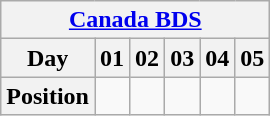<table class="wikitable">
<tr>
<th align=center" colspan="31"><a href='#'>Canada BDS</a></th>
</tr>
<tr>
<th align="center">Day</th>
<th>01</th>
<th>02</th>
<th>03</th>
<th>04</th>
<th>05</th>
</tr>
<tr>
<th align="center" style="background-color: #green;">Position</th>
<td></td>
<td></td>
<td></td>
<td></td>
<td></td>
</tr>
</table>
